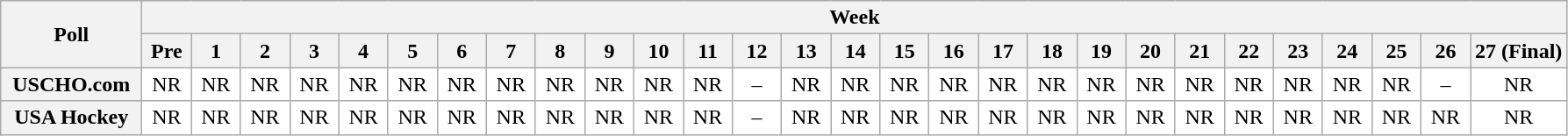<table class="wikitable" style="white-space:nowrap;">
<tr>
<th scope="col" width="100" rowspan="2">Poll</th>
<th colspan="28">Week</th>
</tr>
<tr>
<th scope="col" width="30">Pre</th>
<th scope="col" width="30">1</th>
<th scope="col" width="30">2</th>
<th scope="col" width="30">3</th>
<th scope="col" width="30">4</th>
<th scope="col" width="30">5</th>
<th scope="col" width="30">6</th>
<th scope="col" width="30">7</th>
<th scope="col" width="30">8</th>
<th scope="col" width="30">9</th>
<th scope="col" width="30">10</th>
<th scope="col" width="30">11</th>
<th scope="col" width="30">12</th>
<th scope="col" width="30">13</th>
<th scope="col" width="30">14</th>
<th scope="col" width="30">15</th>
<th scope="col" width="30">16</th>
<th scope="col" width="30">17</th>
<th scope="col" width="30">18</th>
<th scope="col" width="30">19</th>
<th scope="col" width="30">20</th>
<th scope="col" width="30">21</th>
<th scope="col" width="30">22</th>
<th scope="col" width="30">23</th>
<th scope="col" width="30">24</th>
<th scope="col" width="30">25</th>
<th scope="col" width="30">26</th>
<th scope="col" width="30">27 (Final)</th>
</tr>
<tr style="text-align:center;">
<th>USCHO.com</th>
<td bgcolor=FFFFFF>NR</td>
<td bgcolor=FFFFFF>NR</td>
<td bgcolor=FFFFFF>NR</td>
<td bgcolor=FFFFFF>NR</td>
<td bgcolor=FFFFFF>NR</td>
<td bgcolor=FFFFFF>NR</td>
<td bgcolor=FFFFFF>NR</td>
<td bgcolor=FFFFFF>NR</td>
<td bgcolor=FFFFFF>NR</td>
<td bgcolor=FFFFFF>NR</td>
<td bgcolor=FFFFFF>NR</td>
<td bgcolor=FFFFFF>NR</td>
<td bgcolor=FFFFFF>–</td>
<td bgcolor=FFFFFF>NR</td>
<td bgcolor=FFFFFF>NR</td>
<td bgcolor=FFFFFF>NR</td>
<td bgcolor=FFFFFF>NR</td>
<td bgcolor=FFFFFF>NR</td>
<td bgcolor=FFFFFF>NR</td>
<td bgcolor=FFFFFF>NR</td>
<td bgcolor=FFFFFF>NR</td>
<td bgcolor=FFFFFF>NR</td>
<td bgcolor=FFFFFF>NR</td>
<td bgcolor=FFFFFF>NR</td>
<td bgcolor=FFFFFF>NR</td>
<td bgcolor=FFFFFF>NR</td>
<td bgcolor=FFFFFF>–</td>
<td bgcolor=FFFFFF>NR</td>
</tr>
<tr style="text-align:center;">
<th>USA Hockey</th>
<td bgcolor=FFFFFF>NR</td>
<td bgcolor=FFFFFF>NR</td>
<td bgcolor=FFFFFF>NR</td>
<td bgcolor=FFFFFF>NR</td>
<td bgcolor=FFFFFF>NR</td>
<td bgcolor=FFFFFF>NR</td>
<td bgcolor=FFFFFF>NR</td>
<td bgcolor=FFFFFF>NR</td>
<td bgcolor=FFFFFF>NR</td>
<td bgcolor=FFFFFF>NR</td>
<td bgcolor=FFFFFF>NR</td>
<td bgcolor=FFFFFF>NR</td>
<td bgcolor=FFFFFF>–</td>
<td bgcolor=FFFFFF>NR</td>
<td bgcolor=FFFFFF>NR</td>
<td bgcolor=FFFFFF>NR</td>
<td bgcolor=FFFFFF>NR</td>
<td bgcolor=FFFFFF>NR</td>
<td bgcolor=FFFFFF>NR</td>
<td bgcolor=FFFFFF>NR</td>
<td bgcolor=FFFFFF>NR</td>
<td bgcolor=FFFFFF>NR</td>
<td bgcolor=FFFFFF>NR</td>
<td bgcolor=FFFFFF>NR</td>
<td bgcolor=FFFFFF>NR</td>
<td bgcolor=FFFFFF>NR</td>
<td bgcolor=FFFFFF>NR</td>
<td bgcolor=FFFFFF>NR</td>
</tr>
</table>
